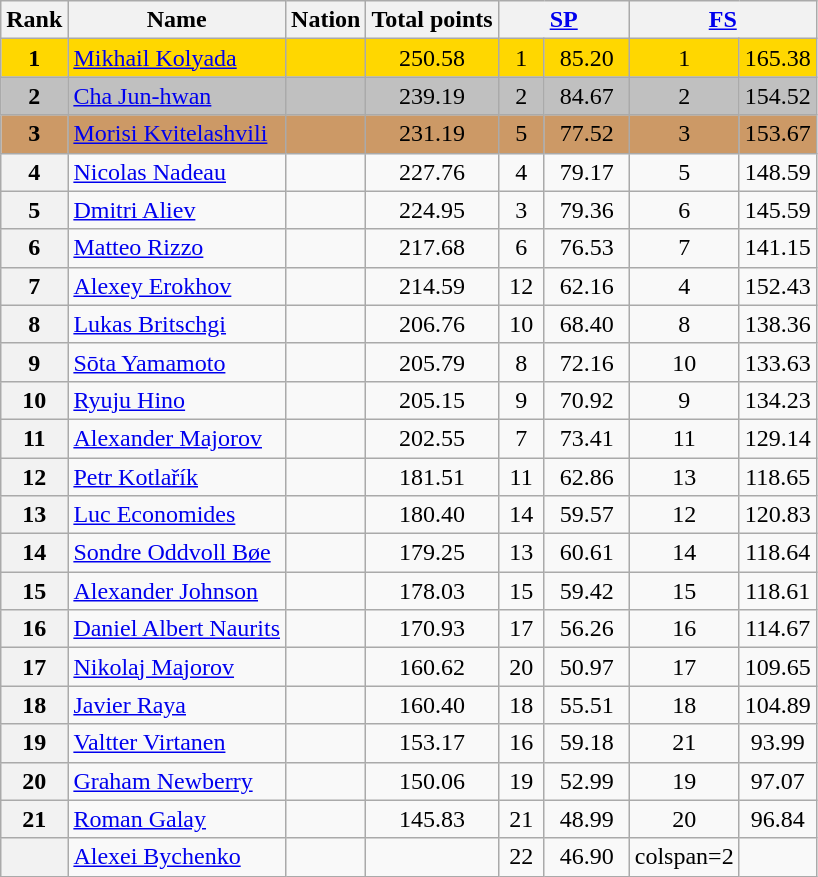<table class="wikitable sortable">
<tr>
<th>Rank</th>
<th>Name</th>
<th>Nation</th>
<th>Total points</th>
<th colspan="2" width="80px"><a href='#'>SP</a></th>
<th colspan="2" width="80px"><a href='#'>FS</a></th>
</tr>
<tr bgcolor="gold">
<td align="center"><strong>1</strong></td>
<td><a href='#'>Mikhail Kolyada</a></td>
<td></td>
<td align="center">250.58</td>
<td align="center">1</td>
<td align="center">85.20</td>
<td align="center">1</td>
<td align="center">165.38</td>
</tr>
<tr bgcolor="silver">
<td align="center"><strong>2</strong></td>
<td><a href='#'>Cha Jun-hwan</a></td>
<td></td>
<td align="center">239.19</td>
<td align="center">2</td>
<td align="center">84.67</td>
<td align="center">2</td>
<td align="center">154.52</td>
</tr>
<tr bgcolor="cc9966">
<td align="center"><strong>3</strong></td>
<td><a href='#'>Morisi Kvitelashvili</a></td>
<td></td>
<td align="center">231.19</td>
<td align="center">5</td>
<td align="center">77.52</td>
<td align="center">3</td>
<td align="center">153.67</td>
</tr>
<tr>
<th>4</th>
<td><a href='#'>Nicolas Nadeau</a></td>
<td></td>
<td align="center">227.76</td>
<td align="center">4</td>
<td align="center">79.17</td>
<td align="center">5</td>
<td align="center">148.59</td>
</tr>
<tr>
<th>5</th>
<td><a href='#'>Dmitri Aliev</a></td>
<td></td>
<td align="center">224.95</td>
<td align="center">3</td>
<td align="center">79.36</td>
<td align="center">6</td>
<td align="center">145.59</td>
</tr>
<tr>
<th>6</th>
<td><a href='#'>Matteo Rizzo</a></td>
<td></td>
<td align="center">217.68</td>
<td align="center">6</td>
<td align="center">76.53</td>
<td align="center">7</td>
<td align="center">141.15</td>
</tr>
<tr>
<th>7</th>
<td><a href='#'>Alexey Erokhov</a></td>
<td></td>
<td align="center">214.59</td>
<td align="center">12</td>
<td align="center">62.16</td>
<td align="center">4</td>
<td align="center">152.43</td>
</tr>
<tr>
<th>8</th>
<td><a href='#'>Lukas Britschgi</a></td>
<td></td>
<td align="center">206.76</td>
<td align="center">10</td>
<td align="center">68.40</td>
<td align="center">8</td>
<td align="center">138.36</td>
</tr>
<tr>
<th>9</th>
<td><a href='#'>Sōta Yamamoto</a></td>
<td></td>
<td align="center">205.79</td>
<td align="center">8</td>
<td align="center">72.16</td>
<td align="center">10</td>
<td align="center">133.63</td>
</tr>
<tr>
<th>10</th>
<td><a href='#'>Ryuju Hino</a></td>
<td></td>
<td align="center">205.15</td>
<td align="center">9</td>
<td align="center">70.92</td>
<td align="center">9</td>
<td align="center">134.23</td>
</tr>
<tr>
<th>11</th>
<td><a href='#'>Alexander Majorov</a></td>
<td></td>
<td align="center">202.55</td>
<td align="center">7</td>
<td align="center">73.41</td>
<td align="center">11</td>
<td align="center">129.14</td>
</tr>
<tr>
<th>12</th>
<td><a href='#'>Petr Kotlařík</a></td>
<td></td>
<td align="center">181.51</td>
<td align="center">11</td>
<td align="center">62.86</td>
<td align="center">13</td>
<td align="center">118.65</td>
</tr>
<tr>
<th>13</th>
<td><a href='#'>Luc Economides</a></td>
<td></td>
<td align="center">180.40</td>
<td align="center">14</td>
<td align="center">59.57</td>
<td align="center">12</td>
<td align="center">120.83</td>
</tr>
<tr>
<th>14</th>
<td><a href='#'>Sondre Oddvoll Bøe</a></td>
<td></td>
<td align="center">179.25</td>
<td align="center">13</td>
<td align="center">60.61</td>
<td align="center">14</td>
<td align="center">118.64</td>
</tr>
<tr>
<th>15</th>
<td><a href='#'>Alexander Johnson</a></td>
<td></td>
<td align="center">178.03</td>
<td align="center">15</td>
<td align="center">59.42</td>
<td align="center">15</td>
<td align="center">118.61</td>
</tr>
<tr>
<th>16</th>
<td><a href='#'>Daniel Albert Naurits</a></td>
<td></td>
<td align="center">170.93</td>
<td align="center">17</td>
<td align="center">56.26</td>
<td align="center">16</td>
<td align="center">114.67</td>
</tr>
<tr>
<th>17</th>
<td><a href='#'>Nikolaj Majorov</a></td>
<td></td>
<td align="center">160.62</td>
<td align="center">20</td>
<td align="center">50.97</td>
<td align="center">17</td>
<td align="center">109.65</td>
</tr>
<tr>
<th>18</th>
<td><a href='#'>Javier Raya</a></td>
<td></td>
<td align="center">160.40</td>
<td align="center">18</td>
<td align="center">55.51</td>
<td align="center">18</td>
<td align="center">104.89</td>
</tr>
<tr>
<th>19</th>
<td><a href='#'>Valtter Virtanen</a></td>
<td></td>
<td align="center">153.17</td>
<td align="center">16</td>
<td align="center">59.18</td>
<td align="center">21</td>
<td align="center">93.99</td>
</tr>
<tr>
<th>20</th>
<td><a href='#'>Graham Newberry</a></td>
<td></td>
<td align="center">150.06</td>
<td align="center">19</td>
<td align="center">52.99</td>
<td align="center">19</td>
<td align="center">97.07</td>
</tr>
<tr>
<th>21</th>
<td><a href='#'>Roman Galay</a></td>
<td></td>
<td align="center">145.83</td>
<td align="center">21</td>
<td align="center">48.99</td>
<td align="center">20</td>
<td align="center">96.84</td>
</tr>
<tr>
<th></th>
<td><a href='#'>Alexei Bychenko</a></td>
<td></td>
<td></td>
<td align="center">22</td>
<td align="center">46.90</td>
<td>colspan=2 </td>
</tr>
</table>
